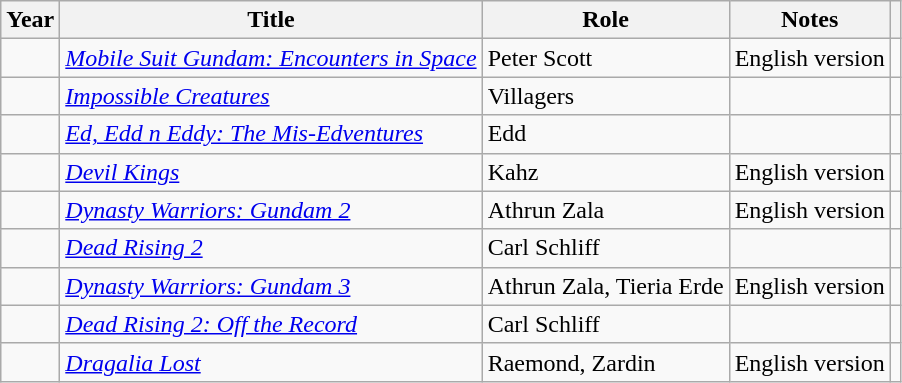<table class="wikitable sortable plainrowheaders">
<tr>
<th>Year</th>
<th>Title</th>
<th>Role</th>
<th class="unsortable">Notes</th>
<th class="unsortable"></th>
</tr>
<tr>
<td></td>
<td><em><a href='#'>Mobile Suit Gundam: Encounters in Space</a></em></td>
<td>Peter Scott</td>
<td>English version</td>
<td style="text-align:center;"></td>
</tr>
<tr>
<td></td>
<td><em><a href='#'>Impossible Creatures</a></em></td>
<td>Villagers</td>
<td></td>
<td style="text-align:center;"></td>
</tr>
<tr>
<td></td>
<td><em><a href='#'>Ed, Edd n Eddy: The Mis-Edventures</a></em></td>
<td>Edd</td>
<td></td>
<td style="text-align:center;"></td>
</tr>
<tr>
<td></td>
<td><em><a href='#'>Devil Kings</a></em></td>
<td>Kahz</td>
<td>English version</td>
<td style="text-align:center;"></td>
</tr>
<tr>
<td></td>
<td><em><a href='#'>Dynasty Warriors: Gundam 2</a></em></td>
<td>Athrun Zala</td>
<td>English version</td>
<td style="text-align:center;"></td>
</tr>
<tr>
<td></td>
<td><em><a href='#'>Dead Rising 2</a></em></td>
<td>Carl Schliff</td>
<td></td>
<td style="text-align:center;"></td>
</tr>
<tr>
<td></td>
<td><em><a href='#'>Dynasty Warriors: Gundam 3</a></em></td>
<td>Athrun Zala, Tieria Erde</td>
<td>English version</td>
<td style="text-align:center;"></td>
</tr>
<tr>
<td></td>
<td><em><a href='#'>Dead Rising 2: Off the Record</a></em></td>
<td>Carl Schliff</td>
<td></td>
<td style="text-align:center;"></td>
</tr>
<tr>
<td></td>
<td><em><a href='#'>Dragalia Lost</a></em></td>
<td>Raemond, Zardin</td>
<td>English version</td>
<td style="text-align:center;"></td>
</tr>
</table>
